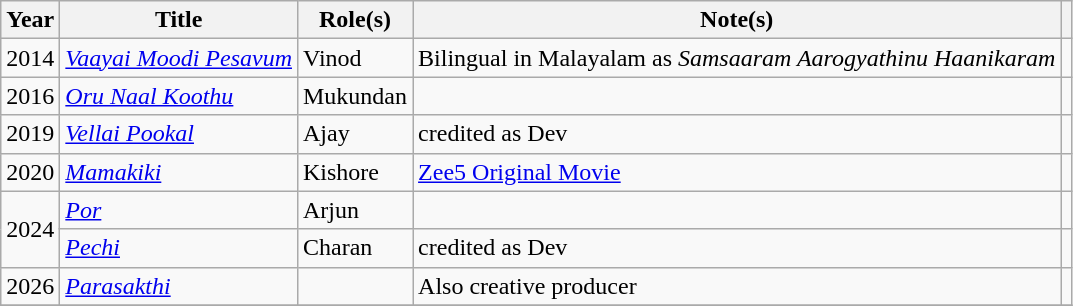<table class="wikitable sortable">
<tr>
<th>Year</th>
<th>Title</th>
<th>Role(s)</th>
<th>Note(s)</th>
<th scope="col" class="unsortable" ></th>
</tr>
<tr>
<td>2014</td>
<td><em><a href='#'>Vaayai Moodi Pesavum</a></em></td>
<td>Vinod</td>
<td>Bilingual in Malayalam as <em>Samsaaram Aarogyathinu Haanikaram</em></td>
<td></td>
</tr>
<tr>
<td>2016</td>
<td><em><a href='#'>Oru Naal Koothu</a></em></td>
<td>Mukundan</td>
<td></td>
<td></td>
</tr>
<tr>
<td>2019</td>
<td><em><a href='#'>Vellai Pookal</a></em></td>
<td>Ajay</td>
<td>credited as Dev</td>
<td></td>
</tr>
<tr>
<td>2020</td>
<td><em><a href='#'>Mamakiki</a></em></td>
<td>Kishore</td>
<td><a href='#'>Zee5 Original Movie</a></td>
<td></td>
</tr>
<tr>
<td rowspan="2">2024</td>
<td><em><a href='#'>Por</a></em></td>
<td>Arjun</td>
<td></td>
<td></td>
</tr>
<tr>
<td><em><a href='#'>Pechi</a></em></td>
<td>Charan</td>
<td>credited as Dev</td>
<td></td>
</tr>
<tr>
<td>2026</td>
<td><em><a href='#'>Parasakthi</a></em></td>
<td></td>
<td>Also creative producer</td>
<td></td>
</tr>
<tr>
</tr>
</table>
